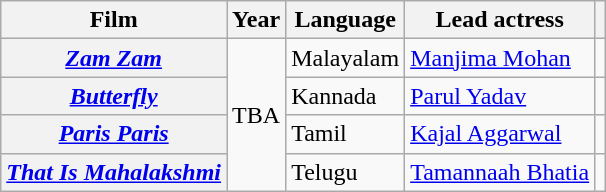<table class="wikitable plainrowheaders sortable">
<tr>
<th>Film</th>
<th>Year</th>
<th>Language</th>
<th>Lead actress</th>
<th></th>
</tr>
<tr>
<th scope="row"><em><a href='#'>Zam Zam</a></em></th>
<td rowspan="4">TBA</td>
<td>Malayalam</td>
<td><a href='#'>Manjima Mohan</a></td>
<td></td>
</tr>
<tr>
<th scope="row"><em><a href='#'>Butterfly</a></em></th>
<td>Kannada</td>
<td><a href='#'>Parul Yadav</a></td>
<td></td>
</tr>
<tr>
<th scope="row"><em><a href='#'>Paris Paris</a></em></th>
<td>Tamil</td>
<td><a href='#'>Kajal Aggarwal</a></td>
<td></td>
</tr>
<tr>
<th scope="row"><em><a href='#'>That Is Mahalakshmi</a></em></th>
<td>Telugu</td>
<td><a href='#'>Tamannaah Bhatia</a></td>
<td></td>
</tr>
</table>
